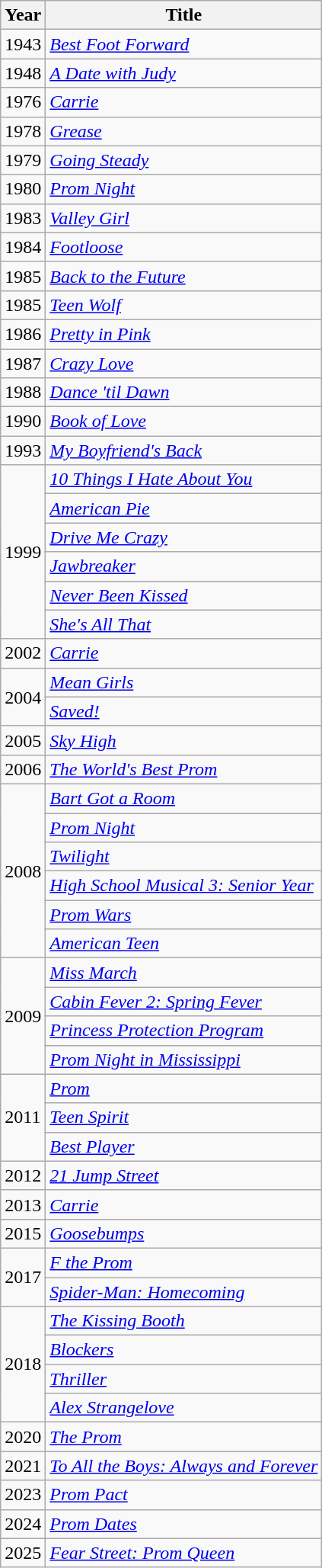<table class="wikitable sortable">
<tr>
<th>Year</th>
<th>Title</th>
</tr>
<tr>
<td>1943</td>
<td><em><a href='#'>Best Foot Forward</a></em></td>
</tr>
<tr>
<td>1948</td>
<td><em><a href='#'>A Date with Judy</a></em></td>
</tr>
<tr>
<td>1976</td>
<td><em><a href='#'>Carrie</a></em></td>
</tr>
<tr>
<td>1978</td>
<td><em><a href='#'>Grease</a></em></td>
</tr>
<tr>
<td>1979</td>
<td><em><a href='#'>Going Steady</a></em></td>
</tr>
<tr>
<td>1980</td>
<td><em><a href='#'>Prom Night</a></em></td>
</tr>
<tr>
<td>1983</td>
<td><em><a href='#'>Valley Girl</a></em></td>
</tr>
<tr>
<td>1984</td>
<td><em><a href='#'>Footloose</a></em></td>
</tr>
<tr>
<td>1985</td>
<td><em><a href='#'>Back to the Future</a></em></td>
</tr>
<tr>
<td>1985</td>
<td><em><a href='#'>Teen Wolf</a></em></td>
</tr>
<tr>
<td>1986</td>
<td><em><a href='#'>Pretty in Pink</a></em></td>
</tr>
<tr>
<td>1987</td>
<td><em><a href='#'>Crazy Love</a></em></td>
</tr>
<tr>
<td>1988</td>
<td><em><a href='#'>Dance 'til Dawn</a></em></td>
</tr>
<tr>
<td>1990</td>
<td><em><a href='#'>Book of Love</a></em></td>
</tr>
<tr>
<td>1993</td>
<td><em><a href='#'>My Boyfriend's Back</a></em></td>
</tr>
<tr>
<td rowspan="6">1999</td>
<td><em><a href='#'>10 Things I Hate About You</a></em></td>
</tr>
<tr>
<td><em><a href='#'>American Pie</a></em></td>
</tr>
<tr>
<td><em><a href='#'>Drive Me Crazy</a></em></td>
</tr>
<tr>
<td><em><a href='#'>Jawbreaker</a></em></td>
</tr>
<tr>
<td><em><a href='#'>Never Been Kissed</a></em></td>
</tr>
<tr>
<td><em><a href='#'>She's All That</a></em></td>
</tr>
<tr>
<td>2002</td>
<td><em><a href='#'>Carrie</a></em></td>
</tr>
<tr>
<td rowspan="2">2004</td>
<td><em><a href='#'>Mean Girls</a></em></td>
</tr>
<tr>
<td><em><a href='#'>Saved!</a></em></td>
</tr>
<tr>
<td>2005</td>
<td><em><a href='#'>Sky High</a></em></td>
</tr>
<tr>
<td>2006</td>
<td><em><a href='#'>The World's Best Prom</a></em></td>
</tr>
<tr>
<td rowspan="6">2008</td>
<td><em><a href='#'>Bart Got a Room</a></em></td>
</tr>
<tr>
<td><em><a href='#'>Prom Night</a></em></td>
</tr>
<tr>
<td><em><a href='#'>Twilight</a></em></td>
</tr>
<tr>
<td><em><a href='#'>High School Musical 3: Senior Year</a></em></td>
</tr>
<tr>
<td><em><a href='#'>Prom Wars</a></em></td>
</tr>
<tr>
<td><em><a href='#'>American Teen</a></em></td>
</tr>
<tr>
<td rowspan="4">2009</td>
<td><em><a href='#'>Miss March</a></em></td>
</tr>
<tr>
<td><em><a href='#'>Cabin Fever 2: Spring Fever</a></em></td>
</tr>
<tr>
<td><em><a href='#'>Princess Protection Program</a></em></td>
</tr>
<tr>
<td><em><a href='#'>Prom Night in Mississippi</a></em></td>
</tr>
<tr>
<td rowspan="3">2011</td>
<td><em><a href='#'>Prom</a></em></td>
</tr>
<tr>
<td><em><a href='#'>Teen Spirit</a></em></td>
</tr>
<tr>
<td><em><a href='#'>Best Player</a></em></td>
</tr>
<tr>
<td>2012</td>
<td><em><a href='#'>21 Jump Street</a></em></td>
</tr>
<tr>
<td>2013</td>
<td><em><a href='#'>Carrie</a></em></td>
</tr>
<tr>
<td>2015</td>
<td><em><a href='#'>Goosebumps</a></em></td>
</tr>
<tr>
<td rowspan="2">2017</td>
<td><em><a href='#'>F the Prom</a></em></td>
</tr>
<tr>
<td><em><a href='#'>Spider-Man: Homecoming</a></em></td>
</tr>
<tr>
<td rowspan="4">2018</td>
<td><em><a href='#'>The Kissing Booth</a></em></td>
</tr>
<tr>
<td><em><a href='#'>Blockers</a></em></td>
</tr>
<tr>
<td><em><a href='#'>Thriller</a></em></td>
</tr>
<tr>
<td><em><a href='#'>Alex Strangelove</a></em></td>
</tr>
<tr>
<td>2020</td>
<td><em><a href='#'>The Prom</a></em></td>
</tr>
<tr>
<td>2021</td>
<td><em><a href='#'>To All the Boys: Always and Forever</a></em></td>
</tr>
<tr>
<td>2023</td>
<td><em><a href='#'>Prom Pact</a></em></td>
</tr>
<tr>
<td>2024</td>
<td><em><a href='#'>Prom Dates</a></em></td>
</tr>
<tr>
<td>2025</td>
<td><em><a href='#'>Fear Street: Prom Queen</a></em></td>
</tr>
</table>
